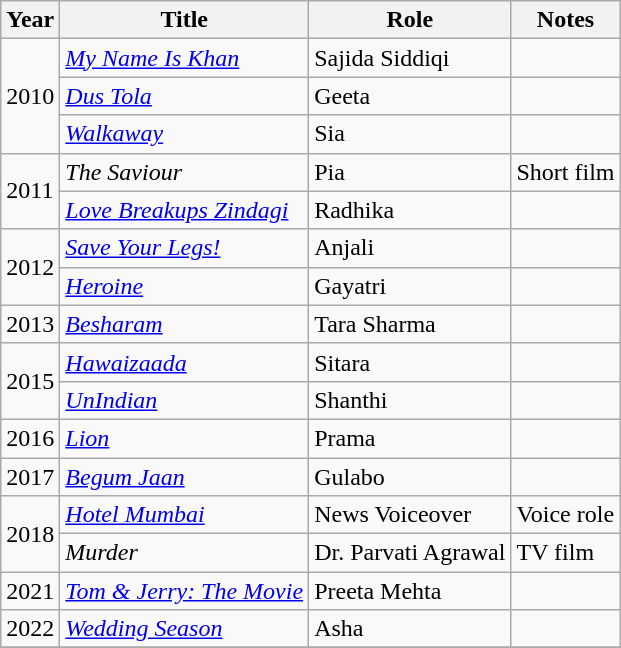<table class="wikitable sortable">
<tr>
<th>Year</th>
<th>Title</th>
<th>Role</th>
<th>Notes</th>
</tr>
<tr>
<td rowspan="3">2010</td>
<td><em><a href='#'>My Name Is Khan</a></em></td>
<td>Sajida Siddiqi</td>
<td></td>
</tr>
<tr>
<td><em><a href='#'>Dus Tola</a></em></td>
<td>Geeta</td>
<td></td>
</tr>
<tr>
<td><em><a href='#'>Walkaway</a></em></td>
<td>Sia</td>
<td></td>
</tr>
<tr>
<td rowspan="2">2011</td>
<td><em>The Saviour</em></td>
<td>Pia</td>
<td>Short film</td>
</tr>
<tr>
<td><em><a href='#'>Love Breakups Zindagi</a></em></td>
<td>Radhika</td>
<td></td>
</tr>
<tr>
<td rowspan="2">2012</td>
<td><em><a href='#'>Save Your Legs!</a></em></td>
<td>Anjali</td>
<td></td>
</tr>
<tr>
<td><em><a href='#'>Heroine</a></em></td>
<td>Gayatri</td>
<td></td>
</tr>
<tr>
<td>2013</td>
<td><em><a href='#'>Besharam</a></em></td>
<td>Tara Sharma</td>
<td></td>
</tr>
<tr>
<td rowspan="2">2015</td>
<td><em><a href='#'>Hawaizaada</a></em></td>
<td>Sitara</td>
<td></td>
</tr>
<tr>
<td><em><a href='#'>UnIndian</a></em></td>
<td>Shanthi</td>
<td></td>
</tr>
<tr>
<td>2016</td>
<td><em><a href='#'>Lion</a></em></td>
<td>Prama</td>
<td></td>
</tr>
<tr>
<td>2017</td>
<td><em><a href='#'>Begum Jaan</a></em></td>
<td>Gulabo</td>
<td></td>
</tr>
<tr>
<td rowspan="2">2018</td>
<td><em><a href='#'>Hotel Mumbai</a></em></td>
<td>News Voiceover</td>
<td>Voice role</td>
</tr>
<tr>
<td><em>Murder</em></td>
<td>Dr. Parvati Agrawal</td>
<td>TV film</td>
</tr>
<tr>
<td>2021</td>
<td><em><a href='#'>Tom & Jerry: The Movie</a></em></td>
<td>Preeta Mehta</td>
<td></td>
</tr>
<tr>
<td>2022</td>
<td><em><a href='#'>Wedding Season</a></em></td>
<td>Asha</td>
<td></td>
</tr>
<tr>
</tr>
</table>
